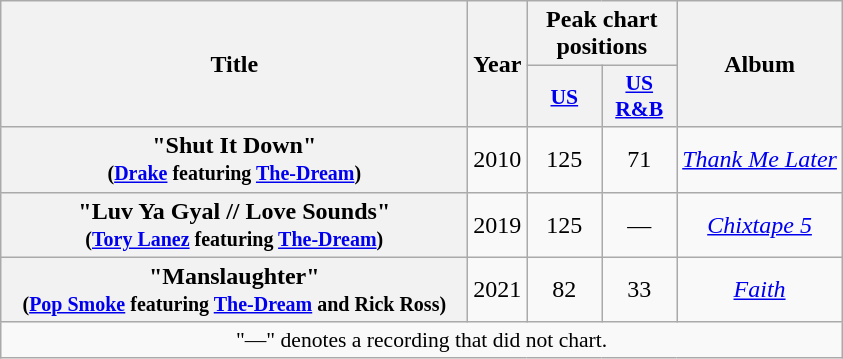<table class="wikitable plainrowheaders" style="text-align:center;">
<tr>
<th scope="col" rowspan="2" style="width:19em;">Title</th>
<th scope="col" rowspan="2">Year</th>
<th scope="col" colspan="2">Peak chart positions</th>
<th scope="col" rowspan="2">Album</th>
</tr>
<tr>
<th scope="col" style="width:3em;font-size:90%;"><a href='#'>US</a><br></th>
<th scope="col" style="width:3em;font-size:90%;"><a href='#'>US<br>R&B</a><br></th>
</tr>
<tr>
<th scope="row">"Shut It Down" <br><small>(<a href='#'>Drake</a> featuring <a href='#'>The-Dream</a>)</small></th>
<td>2010</td>
<td>125</td>
<td>71</td>
<td><em><a href='#'>Thank Me Later</a></em></td>
</tr>
<tr>
<th scope="row">"Luv Ya Gyal // Love Sounds" <br><small>(<a href='#'>Tory Lanez</a> featuring <a href='#'>The-Dream</a>)</small></th>
<td>2019</td>
<td>125</td>
<td>—</td>
<td><em><a href='#'>Chixtape 5</a></em></td>
</tr>
<tr>
<th scope="row">"Manslaughter" <br><small>(<a href='#'>Pop Smoke</a> featuring <a href='#'>The-Dream</a> and Rick Ross)</small></th>
<td>2021</td>
<td>82</td>
<td>33</td>
<td><em><a href='#'>Faith</a></em></td>
</tr>
<tr>
<td colspan="5" style="font-size:90%">"—" denotes a recording that did not chart.</td>
</tr>
</table>
